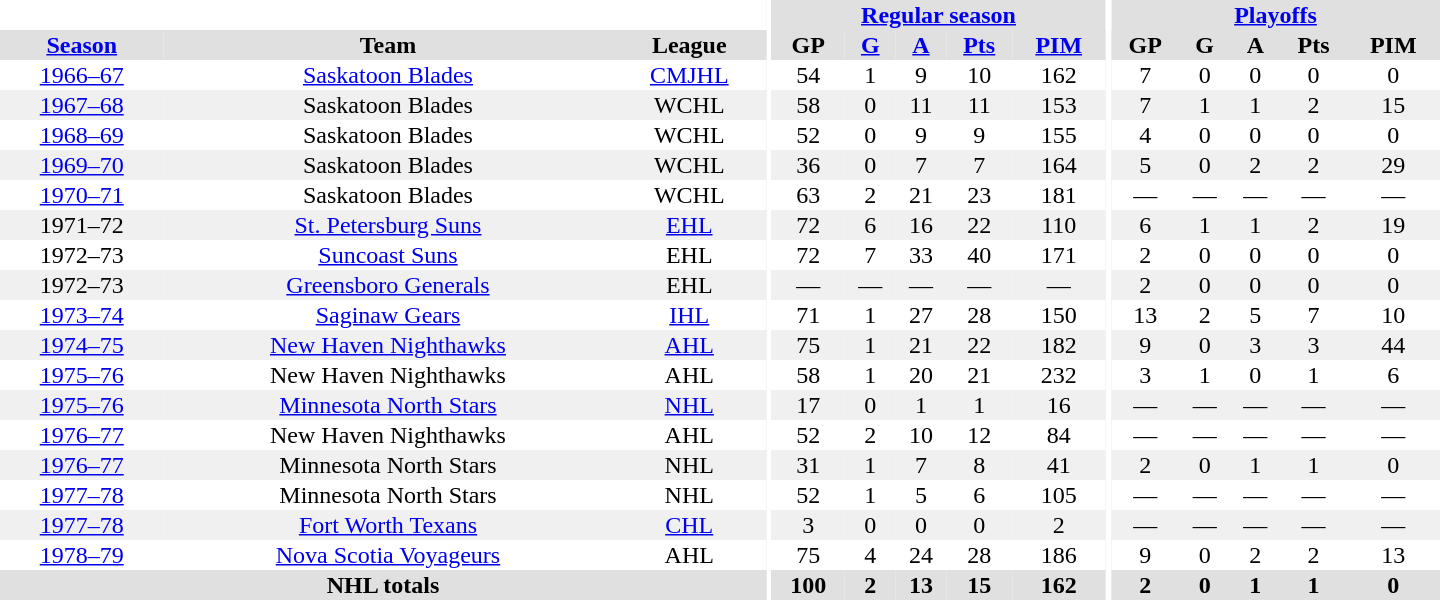<table border="0" cellpadding="1" cellspacing="0" style="text-align:center; width:60em">
<tr bgcolor="#e0e0e0">
<th colspan="3" bgcolor="#ffffff"></th>
<th rowspan="100" bgcolor="#ffffff"></th>
<th colspan="5"><a href='#'>Regular season</a></th>
<th rowspan="100" bgcolor="#ffffff"></th>
<th colspan="5"><a href='#'>Playoffs</a></th>
</tr>
<tr bgcolor="#e0e0e0">
<th><a href='#'>Season</a></th>
<th>Team</th>
<th>League</th>
<th>GP</th>
<th><a href='#'>G</a></th>
<th><a href='#'>A</a></th>
<th><a href='#'>Pts</a></th>
<th><a href='#'>PIM</a></th>
<th>GP</th>
<th>G</th>
<th>A</th>
<th>Pts</th>
<th>PIM</th>
</tr>
<tr>
<td><a href='#'>1966–67</a></td>
<td><a href='#'>Saskatoon Blades</a></td>
<td><a href='#'>CMJHL</a></td>
<td>54</td>
<td>1</td>
<td>9</td>
<td>10</td>
<td>162</td>
<td>7</td>
<td>0</td>
<td>0</td>
<td>0</td>
<td>0</td>
</tr>
<tr bgcolor="#f0f0f0">
<td><a href='#'>1967–68</a></td>
<td>Saskatoon Blades</td>
<td>WCHL</td>
<td>58</td>
<td>0</td>
<td>11</td>
<td>11</td>
<td>153</td>
<td>7</td>
<td>1</td>
<td>1</td>
<td>2</td>
<td>15</td>
</tr>
<tr>
<td><a href='#'>1968–69</a></td>
<td>Saskatoon Blades</td>
<td>WCHL</td>
<td>52</td>
<td>0</td>
<td>9</td>
<td>9</td>
<td>155</td>
<td>4</td>
<td>0</td>
<td>0</td>
<td>0</td>
<td>0</td>
</tr>
<tr bgcolor="#f0f0f0">
<td><a href='#'>1969–70</a></td>
<td>Saskatoon Blades</td>
<td>WCHL</td>
<td>36</td>
<td>0</td>
<td>7</td>
<td>7</td>
<td>164</td>
<td>5</td>
<td>0</td>
<td>2</td>
<td>2</td>
<td>29</td>
</tr>
<tr>
<td><a href='#'>1970–71</a></td>
<td>Saskatoon Blades</td>
<td>WCHL</td>
<td>63</td>
<td>2</td>
<td>21</td>
<td>23</td>
<td>181</td>
<td>—</td>
<td>—</td>
<td>—</td>
<td>—</td>
<td>—</td>
</tr>
<tr bgcolor="#f0f0f0">
<td>1971–72</td>
<td><a href='#'>St. Petersburg Suns</a></td>
<td><a href='#'>EHL</a></td>
<td>72</td>
<td>6</td>
<td>16</td>
<td>22</td>
<td>110</td>
<td>6</td>
<td>1</td>
<td>1</td>
<td>2</td>
<td>19</td>
</tr>
<tr>
<td>1972–73</td>
<td><a href='#'>Suncoast Suns</a></td>
<td>EHL</td>
<td>72</td>
<td>7</td>
<td>33</td>
<td>40</td>
<td>171</td>
<td>2</td>
<td>0</td>
<td>0</td>
<td>0</td>
<td>0</td>
</tr>
<tr bgcolor="#f0f0f0">
<td>1972–73</td>
<td><a href='#'>Greensboro Generals</a></td>
<td>EHL</td>
<td>—</td>
<td>—</td>
<td>—</td>
<td>—</td>
<td>—</td>
<td>2</td>
<td>0</td>
<td>0</td>
<td>0</td>
<td>0</td>
</tr>
<tr>
<td><a href='#'>1973–74</a></td>
<td><a href='#'>Saginaw Gears</a></td>
<td><a href='#'>IHL</a></td>
<td>71</td>
<td>1</td>
<td>27</td>
<td>28</td>
<td>150</td>
<td>13</td>
<td>2</td>
<td>5</td>
<td>7</td>
<td>10</td>
</tr>
<tr bgcolor="#f0f0f0">
<td><a href='#'>1974–75</a></td>
<td><a href='#'>New Haven Nighthawks</a></td>
<td><a href='#'>AHL</a></td>
<td>75</td>
<td>1</td>
<td>21</td>
<td>22</td>
<td>182</td>
<td>9</td>
<td>0</td>
<td>3</td>
<td>3</td>
<td>44</td>
</tr>
<tr>
<td><a href='#'>1975–76</a></td>
<td>New Haven Nighthawks</td>
<td>AHL</td>
<td>58</td>
<td>1</td>
<td>20</td>
<td>21</td>
<td>232</td>
<td>3</td>
<td>1</td>
<td>0</td>
<td>1</td>
<td>6</td>
</tr>
<tr bgcolor="#f0f0f0">
<td><a href='#'>1975–76</a></td>
<td><a href='#'>Minnesota North Stars</a></td>
<td><a href='#'>NHL</a></td>
<td>17</td>
<td>0</td>
<td>1</td>
<td>1</td>
<td>16</td>
<td>—</td>
<td>—</td>
<td>—</td>
<td>—</td>
<td>—</td>
</tr>
<tr>
<td><a href='#'>1976–77</a></td>
<td>New Haven Nighthawks</td>
<td>AHL</td>
<td>52</td>
<td>2</td>
<td>10</td>
<td>12</td>
<td>84</td>
<td>—</td>
<td>—</td>
<td>—</td>
<td>—</td>
<td>—</td>
</tr>
<tr bgcolor="#f0f0f0">
<td><a href='#'>1976–77</a></td>
<td>Minnesota North Stars</td>
<td>NHL</td>
<td>31</td>
<td>1</td>
<td>7</td>
<td>8</td>
<td>41</td>
<td>2</td>
<td>0</td>
<td>1</td>
<td>1</td>
<td>0</td>
</tr>
<tr>
<td><a href='#'>1977–78</a></td>
<td>Minnesota North Stars</td>
<td>NHL</td>
<td>52</td>
<td>1</td>
<td>5</td>
<td>6</td>
<td>105</td>
<td>—</td>
<td>—</td>
<td>—</td>
<td>—</td>
<td>—</td>
</tr>
<tr bgcolor="#f0f0f0">
<td><a href='#'>1977–78</a></td>
<td><a href='#'>Fort Worth Texans</a></td>
<td><a href='#'>CHL</a></td>
<td>3</td>
<td>0</td>
<td>0</td>
<td>0</td>
<td>2</td>
<td>—</td>
<td>—</td>
<td>—</td>
<td>—</td>
<td>—</td>
</tr>
<tr>
<td><a href='#'>1978–79</a></td>
<td><a href='#'>Nova Scotia Voyageurs</a></td>
<td>AHL</td>
<td>75</td>
<td>4</td>
<td>24</td>
<td>28</td>
<td>186</td>
<td>9</td>
<td>0</td>
<td>2</td>
<td>2</td>
<td>13</td>
</tr>
<tr bgcolor="#e0e0e0">
<th colspan="3">NHL totals</th>
<th>100</th>
<th>2</th>
<th>13</th>
<th>15</th>
<th>162</th>
<th>2</th>
<th>0</th>
<th>1</th>
<th>1</th>
<th>0</th>
</tr>
</table>
